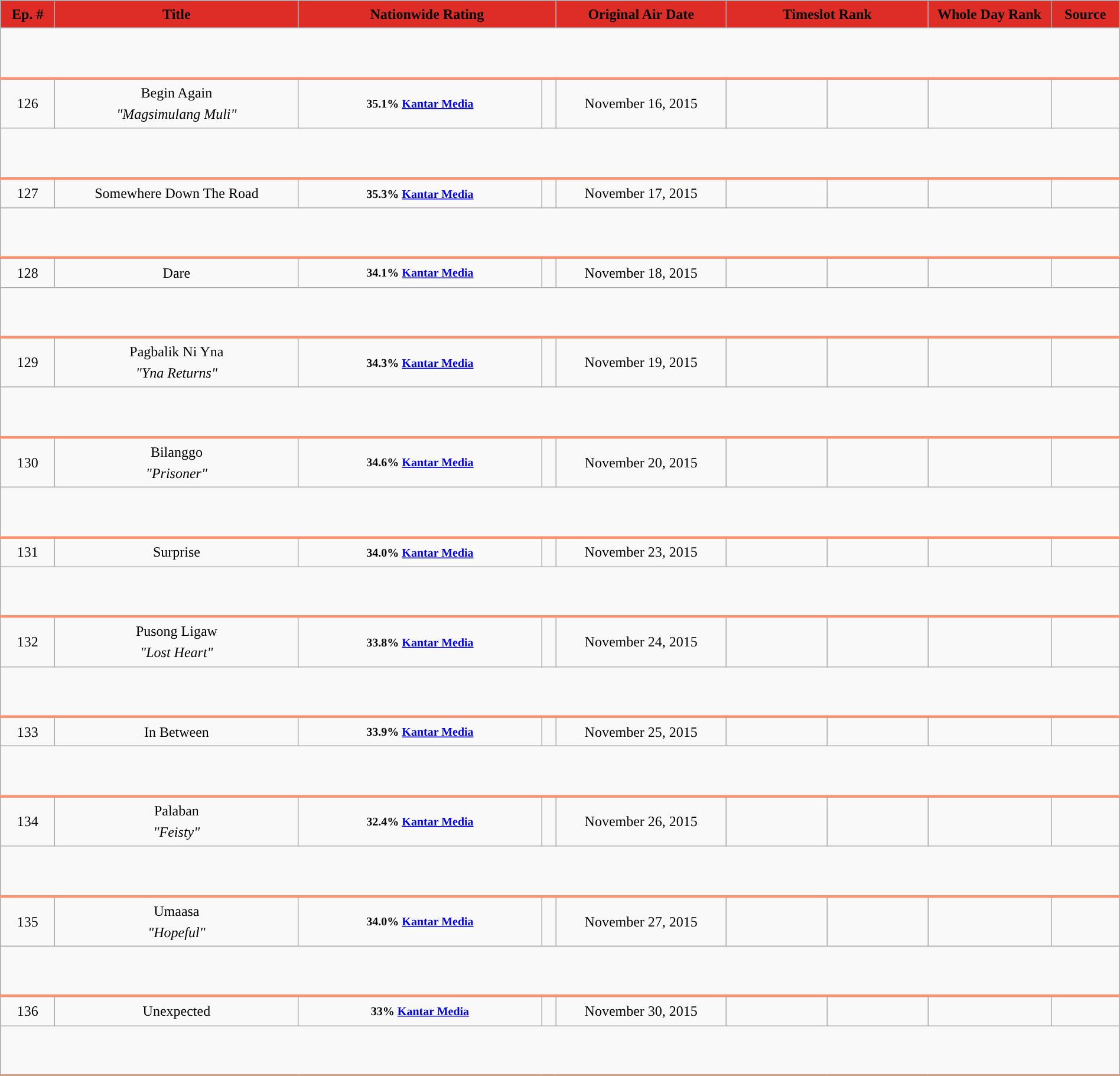<table class="wikitable" style="text-align: center; background:#f9f9f9; line-height:16px; line-height:150%" width="100%">
<tr style="color:black;">
<th style="background:#de2d26;">Ep. #</th>
<th style="background:#de2d26;">Title</th>
<th style="background:#de2d26;" colspan="2" width="23%">Nationwide Rating</th>
<th style="background:#de2d26;">Original Air Date</th>
<th style="background:#de2d26;" colspan="2" width="18%">Timeslot Rank</th>
<th style="background:#de2d26;" width="11%">Whole Day Rank</th>
<th style="background:#de2d26;">Source</th>
</tr>
<tr style="text-align: center">
</tr>
<tr style="text-align: center">
<td colspan = "10" style="text-align: left; border-bottom: 3px solid #fc9272;"><br><br></td>
</tr>
<tr style="text-align: center">
<td>126</td>
<td>Begin Again <br> <em>"Magsimulang Muli"</em></td>
<td><small><strong>35.1% <a href='#'>Kantar Media</a></strong></small></td>
<td></td>
<td>November 16, 2015</td>
<td></td>
<td></td>
<td></td>
</tr>
<tr style="text-align: center">
<td colspan = "10" style="text-align: left; border-bottom: 3px solid #fc9272;"><br><br></td>
</tr>
<tr style="text-align: center">
<td>127</td>
<td>Somewhere Down The Road</td>
<td><small><strong>35.3% <a href='#'>Kantar Media</a></strong></small></td>
<td></td>
<td>November 17, 2015</td>
<td></td>
<td></td>
<td></td>
</tr>
<tr style="text-align: center">
<td colspan = "10" style="text-align: left; border-bottom: 3px solid #fc9272;"><br><br></td>
</tr>
<tr style="text-align: center">
<td>128</td>
<td>Dare</td>
<td><small><strong>34.1% <a href='#'>Kantar Media</a></strong></small></td>
<td></td>
<td>November 18, 2015</td>
<td></td>
<td></td>
<td></td>
</tr>
<tr style="text-align: center">
<td colspan = "10" style="text-align: left; border-bottom: 3px solid #fc9272;"><br><br></td>
</tr>
<tr style="text-align: center">
<td>129</td>
<td>Pagbalik Ni Yna <br> <em>"Yna Returns"</em></td>
<td><small><strong>34.3% <a href='#'>Kantar Media</a></strong></small></td>
<td></td>
<td>November 19, 2015</td>
<td></td>
<td></td>
<td></td>
</tr>
<tr style="text-align: center">
<td colspan = "10" style="text-align: left; border-bottom: 3px solid #fc9272;"><br><br></td>
</tr>
<tr style="text-align: center">
<td>130</td>
<td>Bilanggo <br> <em>"Prisoner"</em></td>
<td><small> <strong>34.6% <a href='#'>Kantar Media</a></strong></small></td>
<td></td>
<td>November 20, 2015</td>
<td></td>
<td></td>
<td></td>
</tr>
<tr style="text-align: center">
<td colspan = "10" style="text-align: left; border-bottom: 3px solid #fc9272;"><br><br></td>
</tr>
<tr style="text-align: center">
<td>131</td>
<td>Surprise</td>
<td><small><strong>34.0% <a href='#'>Kantar Media</a></strong></small></td>
<td></td>
<td>November 23, 2015</td>
<td></td>
<td></td>
<td></td>
</tr>
<tr style="text-align: center">
<td colspan = "10" style="text-align: left; border-bottom: 3px solid #fc9272;"><br><br></td>
</tr>
<tr style="text-align: center">
<td>132</td>
<td>Pusong Ligaw <br> <em>"Lost Heart"</em></td>
<td><small> <strong>33.8% <a href='#'>Kantar Media</a></strong></small></td>
<td></td>
<td>November 24, 2015</td>
<td></td>
<td></td>
<td></td>
</tr>
<tr style="text-align: center">
<td colspan = "10" style="text-align: left; border-bottom: 3px solid #fc9272;"><br><br></td>
</tr>
<tr style="text-align: center">
<td>133</td>
<td>In Between</td>
<td><small> <strong>33.9% <a href='#'>Kantar Media</a></strong></small></td>
<td></td>
<td>November 25, 2015</td>
<td></td>
<td></td>
<td></td>
</tr>
<tr style="text-align: center">
<td colspan = "10" style="text-align: left; border-bottom: 3px solid #fc9272;"><br><br></td>
</tr>
<tr style="text-align: center">
<td>134</td>
<td>Palaban <br> <em>"Feisty"</em></td>
<td><small> <strong>32.4% <a href='#'>Kantar Media</a></strong></small></td>
<td></td>
<td>November 26, 2015</td>
<td></td>
<td></td>
<td></td>
</tr>
<tr style="text-align: center">
<td colspan = "10" style="text-align: left; border-bottom: 3px solid #fc9272;"><br><br></td>
</tr>
<tr style="text-align: center">
<td>135</td>
<td>Umaasa <br> <em>"Hopeful"</em></td>
<td><small><strong>34.0% <a href='#'>Kantar Media</a></strong></small></td>
<td></td>
<td>November 27, 2015</td>
<td></td>
<td></td>
<td></td>
</tr>
<tr style="text-align: center">
<td colspan = "10" style="text-align: left; border-bottom: 3px solid #fc9272;"><br><br></td>
</tr>
<tr style="text-align: center">
<td>136</td>
<td>Unexpected</td>
<td><small><strong>33% <a href='#'>Kantar Media</a></strong></small></td>
<td></td>
<td>November 30, 2015</td>
<td></td>
<td></td>
<td></td>
</tr>
<tr style="text-align: center">
<td colspan = "10" style="text-align: left; border-bottom: 3px solid #fc9272;"><br><br></td>
</tr>
<tr>
</tr>
</table>
